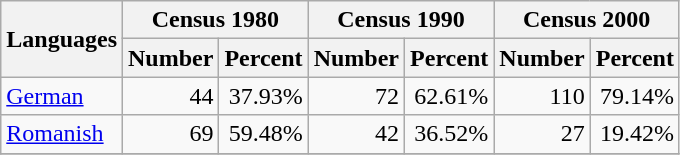<table class="wikitable">
<tr ---->
<th rowspan="2">Languages</th>
<th colspan="2">Census 1980</th>
<th colspan="2">Census 1990</th>
<th colspan="2">Census 2000</th>
</tr>
<tr ---->
<th>Number</th>
<th>Percent</th>
<th>Number</th>
<th>Percent</th>
<th>Number</th>
<th>Percent</th>
</tr>
<tr ---->
<td><a href='#'>German</a></td>
<td align=right>44</td>
<td align=right>37.93%</td>
<td align=right>72</td>
<td align=right>62.61%</td>
<td align=right>110</td>
<td align=right>79.14%</td>
</tr>
<tr ---->
<td><a href='#'>Romanish</a></td>
<td align=right>69</td>
<td align=right>59.48%</td>
<td align=right>42</td>
<td align=right>36.52%</td>
<td align=right>27</td>
<td align=right>19.42%</td>
</tr>
<tr ---->
</tr>
</table>
